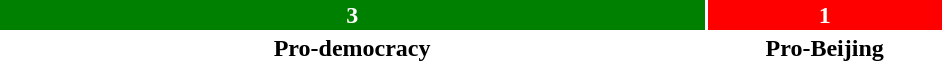<table style="width:50%; text-align:center;">
<tr style="color:white;">
<td style="background:green; width:75%;"><strong>3</strong></td>
<td style="background:red; width:25%;"><strong>1</strong></td>
</tr>
<tr>
<td><span><strong>Pro-democracy</strong></span></td>
<td><span><strong>Pro-Beijing</strong></span></td>
</tr>
</table>
